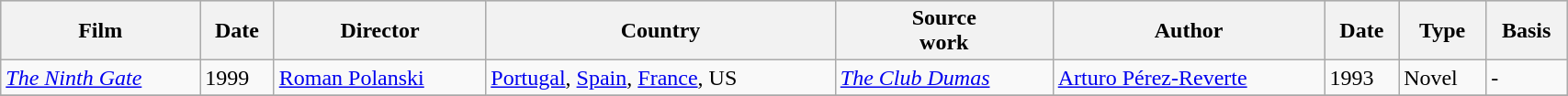<table class="wikitable" style=width:90%>
<tr bgcolor="#CCCCCC">
<th>Film</th>
<th>Date</th>
<th>Director</th>
<th>Country</th>
<th>Source<br>work</th>
<th>Author</th>
<th>Date</th>
<th>Type</th>
<th>Basis</th>
</tr>
<tr>
<td><em><a href='#'>The Ninth Gate</a></em></td>
<td>1999</td>
<td><a href='#'>Roman Polanski</a></td>
<td><a href='#'>Portugal</a>, <a href='#'>Spain</a>, <a href='#'>France</a>, US</td>
<td><em><a href='#'>The Club Dumas</a></em></td>
<td><a href='#'>Arturo Pérez-Reverte</a></td>
<td>1993</td>
<td>Novel</td>
<td>-</td>
</tr>
<tr>
</tr>
</table>
